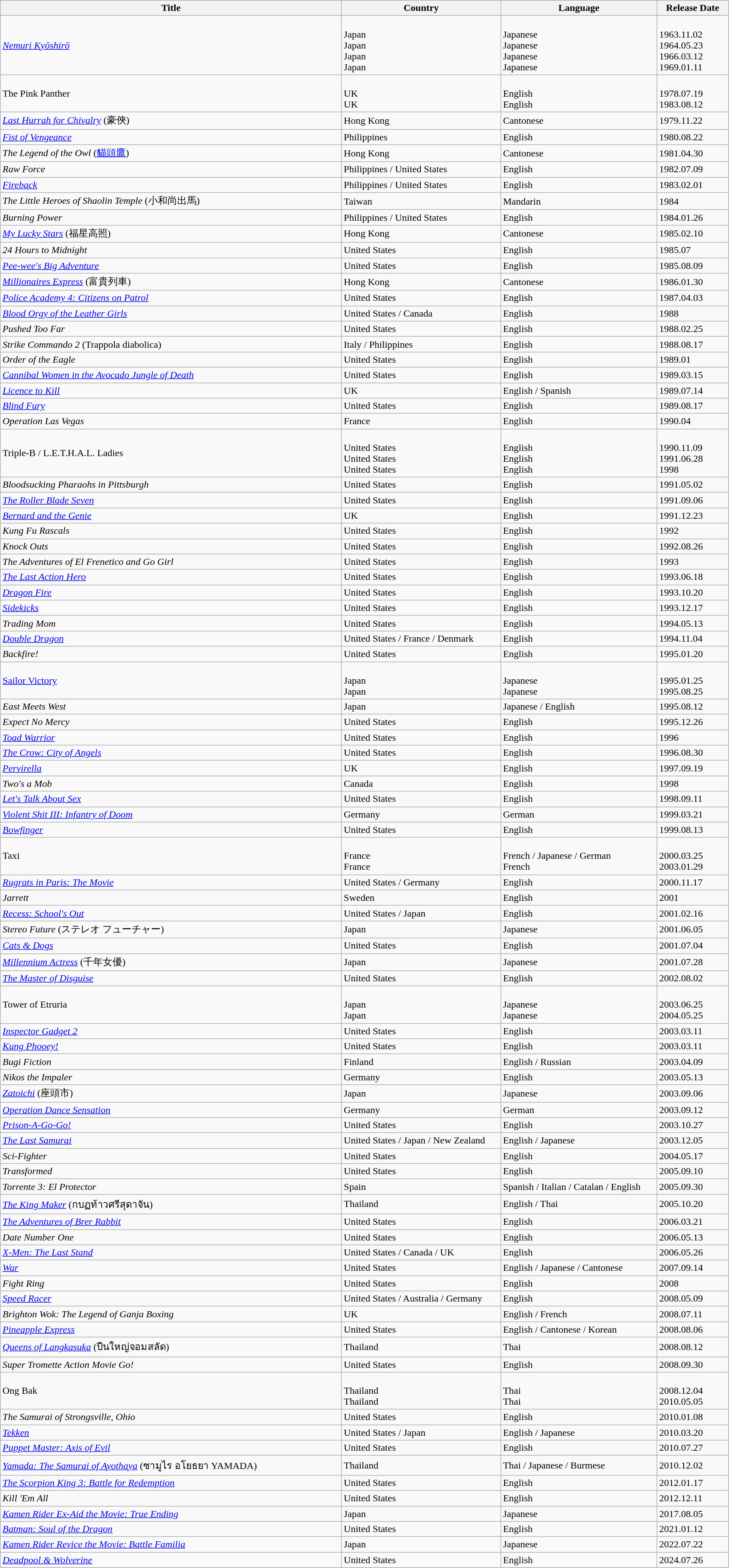<table class="wikitable">
<tr>
<th width="555">Title</th>
<th width="255">Country</th>
<th width="250">Language</th>
<th width="110">Release Date</th>
</tr>
<tr>
<td><em><a href='#'>Nemuri Kyōshirō</a></em><br></td>
<td><br>Japan<br>Japan<br>Japan<br>Japan</td>
<td><br>Japanese<br>Japanese<br>Japanese<br>Japanese</td>
<td><br>1963.11.02<br>1964.05.23<br>1966.03.12<br>1969.01.11</td>
</tr>
<tr>
<td>The Pink Panther<br></td>
<td><br>UK<br>UK</td>
<td><br>English<br>English</td>
<td><br>1978.07.19<br>1983.08.12</td>
</tr>
<tr>
<td><em><a href='#'>Last Hurrah for Chivalry</a></em> (豪俠)</td>
<td>Hong Kong</td>
<td>Cantonese</td>
<td>1979.11.22</td>
</tr>
<tr>
<td><em><a href='#'>Fist of Vengeance</a></em> </td>
<td>Philippines</td>
<td>English</td>
<td>1980.08.22</td>
</tr>
<tr>
<td><em>The Legend of the Owl</em> (<a href='#'>貓頭鷹</a>)</td>
<td>Hong Kong</td>
<td>Cantonese</td>
<td>1981.04.30</td>
</tr>
<tr>
<td><em>Raw Force</em></td>
<td>Philippines / United States</td>
<td>English</td>
<td>1982.07.09</td>
</tr>
<tr>
<td><em><a href='#'>Fireback</a></em></td>
<td>Philippines / United States</td>
<td>English</td>
<td>1983.02.01</td>
</tr>
<tr>
<td><em>The Little Heroes of Shaolin Temple</em> (小和尚出馬)</td>
<td>Taiwan</td>
<td>Mandarin</td>
<td>1984</td>
</tr>
<tr>
<td><em>Burning Power</em></td>
<td>Philippines / United States</td>
<td>English</td>
<td>1984.01.26</td>
</tr>
<tr>
<td><em><a href='#'>My Lucky Stars</a></em> (福星高照)</td>
<td>Hong Kong</td>
<td>Cantonese</td>
<td>1985.02.10</td>
</tr>
<tr>
<td><em>24 Hours to Midnight</em></td>
<td>United States</td>
<td>English</td>
<td>1985.07</td>
</tr>
<tr>
<td><em><a href='#'>Pee-wee's Big Adventure</a></em></td>
<td>United States</td>
<td>English</td>
<td>1985.08.09</td>
</tr>
<tr>
<td><em><a href='#'>Millionaires Express</a></em> (富貴列車)</td>
<td>Hong Kong</td>
<td>Cantonese</td>
<td>1986.01.30</td>
</tr>
<tr>
<td><em><a href='#'>Police Academy 4: Citizens on Patrol</a></em></td>
<td>United States</td>
<td>English</td>
<td>1987.04.03</td>
</tr>
<tr>
<td><em><a href='#'>Blood Orgy of the Leather Girls</a></em></td>
<td>United States / Canada</td>
<td>English</td>
<td>1988</td>
</tr>
<tr>
<td><em>Pushed Too Far</em></td>
<td>United States</td>
<td>English</td>
<td>1988.02.25</td>
</tr>
<tr>
<td><em>Strike Commando 2</em> (Trappola diabolica)</td>
<td>Italy / Philippines</td>
<td>English</td>
<td>1988.08.17</td>
</tr>
<tr>
<td><em>Order of the Eagle </em></td>
<td>United States</td>
<td>English</td>
<td>1989.01</td>
</tr>
<tr>
<td><em><a href='#'>Cannibal Women in the Avocado Jungle of Death</a></em></td>
<td>United States</td>
<td>English</td>
<td>1989.03.15</td>
</tr>
<tr>
<td><em><a href='#'>Licence to Kill</a></em></td>
<td>UK</td>
<td>English / Spanish</td>
<td>1989.07.14</td>
</tr>
<tr>
<td><em><a href='#'>Blind Fury</a></em></td>
<td>United States</td>
<td>English</td>
<td>1989.08.17</td>
</tr>
<tr>
<td><em>Operation Las Vegas</em></td>
<td>France</td>
<td>English</td>
<td>1990.04</td>
</tr>
<tr>
<td>Triple-B / L.E.T.H.A.L. Ladies<br></td>
<td><br>United States<br>United States<br>United States</td>
<td><br>English<br>English<br>English</td>
<td><br>1990.11.09<br>1991.06.28<br>1998</td>
</tr>
<tr>
<td><em>Bloodsucking Pharaohs in Pittsburgh</em></td>
<td>United States</td>
<td>English</td>
<td>1991.05.02</td>
</tr>
<tr>
<td><em><a href='#'>The Roller Blade Seven</a></em></td>
<td>United States</td>
<td>English</td>
<td>1991.09.06</td>
</tr>
<tr>
<td><em><a href='#'>Bernard and the Genie</a></em> </td>
<td>UK</td>
<td>English</td>
<td>1991.12.23</td>
</tr>
<tr>
<td><em>Kung Fu Rascals</em></td>
<td>United States</td>
<td>English</td>
<td>1992</td>
</tr>
<tr>
<td><em>Knock Outs</em></td>
<td>United States</td>
<td>English</td>
<td>1992.08.26</td>
</tr>
<tr>
<td><em>The Adventures of El Frenetico and Go Girl</em></td>
<td>United States</td>
<td>English</td>
<td>1993</td>
</tr>
<tr>
<td><em><a href='#'>The Last Action Hero</a></em></td>
<td>United States</td>
<td>English</td>
<td>1993.06.18</td>
</tr>
<tr>
<td><em><a href='#'>Dragon Fire</a></em></td>
<td>United States</td>
<td>English</td>
<td>1993.10.20</td>
</tr>
<tr>
<td><em><a href='#'>Sidekicks</a></em></td>
<td>United States</td>
<td>English</td>
<td>1993.12.17</td>
</tr>
<tr>
<td><em>Trading Mom</em></td>
<td>United States</td>
<td>English</td>
<td>1994.05.13</td>
</tr>
<tr>
<td><em><a href='#'>Double Dragon</a></em></td>
<td>United States / France / Denmark</td>
<td>English</td>
<td>1994.11.04</td>
</tr>
<tr>
<td><em>Backfire!</em></td>
<td>United States</td>
<td>English</td>
<td>1995.01.20</td>
</tr>
<tr>
<td><a href='#'>Sailor Victory</a> <br></td>
<td><br>Japan<br>Japan</td>
<td><br>Japanese<br>Japanese</td>
<td><br>1995.01.25<br>1995.08.25</td>
</tr>
<tr>
<td><em>East Meets West</em></td>
<td>Japan</td>
<td>Japanese / English</td>
<td>1995.08.12</td>
</tr>
<tr>
<td><em>Expect No Mercy</em></td>
<td>United States</td>
<td>English</td>
<td>1995.12.26</td>
</tr>
<tr>
<td><em><a href='#'>Toad Warrior</a></em></td>
<td>United States</td>
<td>English</td>
<td>1996</td>
</tr>
<tr>
<td><em><a href='#'>The Crow: City of Angels</a></em></td>
<td>United States</td>
<td>English</td>
<td>1996.08.30</td>
</tr>
<tr>
<td><em><a href='#'>Pervirella</a></em></td>
<td>UK</td>
<td>English</td>
<td>1997.09.19</td>
</tr>
<tr>
<td><em>Two's a Mob</em></td>
<td>Canada</td>
<td>English</td>
<td>1998</td>
</tr>
<tr>
<td><em><a href='#'>Let's Talk About Sex</a></em></td>
<td>United States</td>
<td>English</td>
<td>1998.09.11</td>
</tr>
<tr>
<td><em><a href='#'>Violent Shit III: Infantry of Doom</a></em></td>
<td>Germany</td>
<td>German</td>
<td>1999.03.21</td>
</tr>
<tr>
<td><em><a href='#'>Bowfinger</a></em></td>
<td>United States</td>
<td>English</td>
<td>1999.08.13</td>
</tr>
<tr>
<td>Taxi<br></td>
<td><br>France<br>France</td>
<td><br>French / Japanese / German<br>French</td>
<td><br>2000.03.25<br>2003.01.29</td>
</tr>
<tr>
<td><em><a href='#'>Rugrats in Paris: The Movie</a></em> </td>
<td>United States / Germany</td>
<td>English</td>
<td>2000.11.17</td>
</tr>
<tr>
<td><em>Jarrett</em></td>
<td>Sweden</td>
<td>English</td>
<td>2001</td>
</tr>
<tr>
<td><em><a href='#'>Recess: School's Out</a></em> </td>
<td>United States / Japan</td>
<td>English</td>
<td>2001.02.16</td>
</tr>
<tr>
<td><em>Stereo Future</em> (ステレオ フューチャー)</td>
<td>Japan</td>
<td>Japanese</td>
<td>2001.06.05</td>
</tr>
<tr>
<td><em><a href='#'>Cats & Dogs</a></em> </td>
<td>United States</td>
<td>English</td>
<td>2001.07.04</td>
</tr>
<tr>
<td><em><a href='#'>Millennium Actress</a></em> (千年女優)  </td>
<td>Japan</td>
<td>Japanese</td>
<td>2001.07.28</td>
</tr>
<tr>
<td><em><a href='#'>The Master of Disguise</a></em></td>
<td>United States</td>
<td>English</td>
<td>2002.08.02</td>
</tr>
<tr>
<td>Tower of Etruria <br></td>
<td><br>Japan<br>Japan</td>
<td><br>Japanese<br>Japanese</td>
<td><br>2003.06.25<br>2004.05.25</td>
</tr>
<tr>
<td><em><a href='#'>Inspector Gadget 2</a></em></td>
<td>United States</td>
<td>English</td>
<td>2003.03.11</td>
</tr>
<tr>
<td><em><a href='#'>Kung Phooey!</a></em></td>
<td>United States</td>
<td>English</td>
<td>2003.03.11</td>
</tr>
<tr>
<td><em>Bugi Fiction</em></td>
<td>Finland</td>
<td>English / Russian</td>
<td>2003.04.09</td>
</tr>
<tr>
<td><em>Nikos the Impaler</em></td>
<td>Germany</td>
<td>English</td>
<td>2003.05.13</td>
</tr>
<tr>
<td><em><a href='#'>Zatoichi</a></em> (座頭市)</td>
<td>Japan</td>
<td>Japanese</td>
<td>2003.09.06</td>
</tr>
<tr>
<td><em><a href='#'>Operation Dance Sensation</a></em> </td>
<td>Germany</td>
<td>German</td>
<td>2003.09.12</td>
</tr>
<tr>
<td><em><a href='#'>Prison-A-Go-Go!</a></em></td>
<td>United States</td>
<td>English</td>
<td>2003.10.27</td>
</tr>
<tr>
<td><em><a href='#'>The Last Samurai</a></em></td>
<td>United States / Japan / New Zealand</td>
<td>English / Japanese</td>
<td>2003.12.05</td>
</tr>
<tr>
<td><em>Sci-Fighter</em></td>
<td>United States</td>
<td>English</td>
<td>2004.05.17</td>
</tr>
<tr>
<td><em>Transformed</em></td>
<td>United States</td>
<td>English</td>
<td>2005.09.10</td>
</tr>
<tr>
<td><em>Torrente 3: El Protector</em></td>
<td>Spain</td>
<td>Spanish / Italian / Catalan / English</td>
<td>2005.09.30</td>
</tr>
<tr>
<td><em><a href='#'>The King Maker</a></em> (กบฏท้าวศรีสุดาจัน)</td>
<td>Thailand</td>
<td>English / Thai</td>
<td>2005.10.20</td>
</tr>
<tr>
<td><em><a href='#'>The Adventures of Brer Rabbit</a></em> </td>
<td>United States</td>
<td>English</td>
<td>2006.03.21</td>
</tr>
<tr>
<td><em>Date Number One</em></td>
<td>United States</td>
<td>English</td>
<td>2006.05.13</td>
</tr>
<tr>
<td><em><a href='#'>X-Men: The Last Stand</a></em></td>
<td>United States / Canada / UK</td>
<td>English</td>
<td>2006.05.26</td>
</tr>
<tr>
<td><em><a href='#'>War</a></em></td>
<td>United States</td>
<td>English / Japanese / Cantonese</td>
<td>2007.09.14</td>
</tr>
<tr>
<td><em>Fight Ring</em></td>
<td>United States</td>
<td>English</td>
<td>2008</td>
</tr>
<tr>
<td><em><a href='#'>Speed Racer</a></em></td>
<td>United States / Australia / Germany</td>
<td>English</td>
<td>2008.05.09</td>
</tr>
<tr>
<td><em>Brighton Wok: The Legend of Ganja Boxing</em></td>
<td>UK</td>
<td>English / French</td>
<td>2008.07.11</td>
</tr>
<tr>
<td><em><a href='#'>Pineapple Express</a></em></td>
<td>United States</td>
<td>English / Cantonese / Korean</td>
<td>2008.08.06</td>
</tr>
<tr>
<td><em><a href='#'>Queens of Langkasuka</a></em> (ปืนใหญ่จอมสลัด) </td>
<td>Thailand</td>
<td>Thai</td>
<td>2008.08.12</td>
</tr>
<tr>
<td><em>Super Tromette Action Movie Go!</em></td>
<td>United States</td>
<td>English</td>
<td>2008.09.30</td>
</tr>
<tr>
<td>Ong Bak<br></td>
<td><br>Thailand<br>Thailand</td>
<td><br>Thai<br>Thai</td>
<td><br>2008.12.04<br>2010.05.05</td>
</tr>
<tr>
<td><em>The Samurai of Strongsville, Ohio</em></td>
<td>United States</td>
<td>English</td>
<td>2010.01.08</td>
</tr>
<tr>
<td><em><a href='#'>Tekken</a></em></td>
<td>United States / Japan</td>
<td>English / Japanese</td>
<td>2010.03.20</td>
</tr>
<tr>
<td><em><a href='#'>Puppet Master: Axis of Evil</a></em></td>
<td>United States</td>
<td>English</td>
<td>2010.07.27</td>
</tr>
<tr>
<td><em><a href='#'>Yamada: The Samurai of Ayothaya</a></em> (ซามูไร อโยธยา YAMADA)</td>
<td>Thailand</td>
<td>Thai / Japanese / Burmese</td>
<td>2010.12.02</td>
</tr>
<tr>
<td><em><a href='#'>The Scorpion King 3: Battle for Redemption</a></em></td>
<td>United States</td>
<td>English</td>
<td>2012.01.17</td>
</tr>
<tr>
<td><em>Kill 'Em All</em></td>
<td>United States</td>
<td>English</td>
<td>2012.12.11</td>
</tr>
<tr>
<td><em><a href='#'>Kamen Rider Ex-Aid the Movie: True Ending</a></em> </td>
<td>Japan</td>
<td>Japanese</td>
<td>2017.08.05</td>
</tr>
<tr>
<td><em><a href='#'>Batman: Soul of the Dragon</a></em> </td>
<td>United States</td>
<td>English</td>
<td>2021.01.12</td>
</tr>
<tr>
<td><em><a href='#'>Kamen Rider Revice the Movie: Battle Familia</a></em> </td>
<td>Japan</td>
<td>Japanese</td>
<td>2022.07.22</td>
</tr>
<tr>
<td><em><a href='#'>Deadpool & Wolverine</a></em></td>
<td>United States</td>
<td>English</td>
<td>2024.07.26</td>
</tr>
</table>
